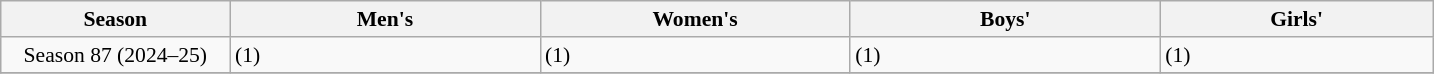<table class="wikitable" style="font-size:90%;">
<tr>
<th width=16%>Season</th>
<th width=200px>Men's</th>
<th width=200px>Women's</th>
<th width=200px>Boys'</th>
<th width=175px>Girls'</th>
</tr>
<tr>
<td align=center>Season 87 (2024–25)</td>
<td> (1)</td>
<td> (1)</td>
<td> (1)</td>
<td> (1)</td>
</tr>
<tr>
</tr>
</table>
